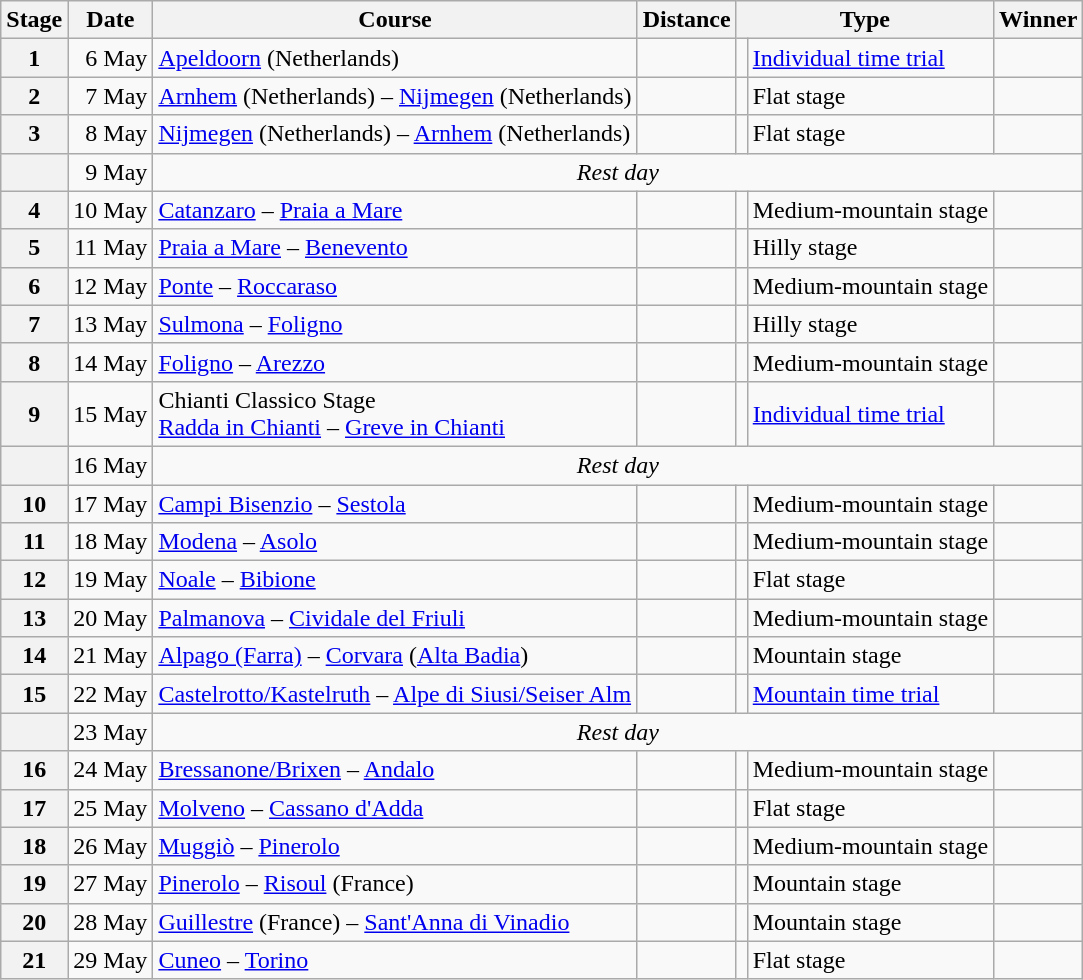<table class="wikitable">
<tr>
<th scope=col>Stage</th>
<th scope=col>Date</th>
<th scope=col>Course</th>
<th scope=col>Distance</th>
<th scope=col colspan="2">Type</th>
<th scope=col>Winner</th>
</tr>
<tr>
<th scope=row style="text-align:center">1</th>
<td style="text-align:right;">6 May</td>
<td><a href='#'>Apeldoorn</a> (Netherlands)</td>
<td style="text-align:center;"></td>
<td></td>
<td><a href='#'>Individual time trial</a></td>
<td></td>
</tr>
<tr>
<th scope=row style="text-align:center">2</th>
<td style="text-align:right;">7 May</td>
<td><a href='#'>Arnhem</a> (Netherlands) – <a href='#'>Nijmegen</a> (Netherlands)</td>
<td style="text-align:center;"></td>
<td></td>
<td>Flat stage</td>
<td></td>
</tr>
<tr>
<th scope=row style="text-align:center">3</th>
<td style="text-align:right;">8 May</td>
<td><a href='#'>Nijmegen</a> (Netherlands) – <a href='#'>Arnhem</a> (Netherlands)</td>
<td style="text-align:center;"></td>
<td></td>
<td>Flat stage</td>
<td></td>
</tr>
<tr>
<th></th>
<td style="text-align:right;">9 May</td>
<td colspan="5" style="text-align:center;"><em>Rest day</em></td>
</tr>
<tr>
<th scope=row style="text-align:center">4</th>
<td style="text-align:right;">10 May</td>
<td><a href='#'>Catanzaro</a> – <a href='#'>Praia a Mare</a></td>
<td style="text-align:center;"></td>
<td></td>
<td>Medium-mountain stage</td>
<td></td>
</tr>
<tr>
<th scope=row style="text-align:center">5</th>
<td style="text-align:right;">11 May</td>
<td><a href='#'>Praia a Mare</a> – <a href='#'>Benevento</a></td>
<td style="text-align:center;"></td>
<td></td>
<td>Hilly stage</td>
<td></td>
</tr>
<tr>
<th scope=row style="text-align:center">6</th>
<td style="text-align:right;">12 May</td>
<td><a href='#'>Ponte</a> – <a href='#'>Roccaraso</a></td>
<td style="text-align:center;"></td>
<td></td>
<td>Medium-mountain stage</td>
<td></td>
</tr>
<tr>
<th scope=row style="text-align:center">7</th>
<td style="text-align:right;">13 May</td>
<td><a href='#'>Sulmona</a> – <a href='#'>Foligno</a></td>
<td style="text-align:center;"></td>
<td></td>
<td>Hilly stage</td>
<td></td>
</tr>
<tr>
<th scope=row style="text-align:center">8</th>
<td style="text-align:right;">14 May</td>
<td><a href='#'>Foligno</a> – <a href='#'>Arezzo</a></td>
<td style="text-align:center;"></td>
<td></td>
<td>Medium-mountain stage</td>
<td></td>
</tr>
<tr>
<th scope=row style="text-align:center">9</th>
<td style="text-align:right;">15 May</td>
<td>Chianti Classico Stage<br><a href='#'>Radda in Chianti</a> – <a href='#'>Greve in Chianti</a></td>
<td style="text-align:center;"></td>
<td></td>
<td><a href='#'>Individual time trial</a></td>
<td></td>
</tr>
<tr>
<th></th>
<td style="text-align:right;">16 May</td>
<td colspan="5" style="text-align:center;"><em>Rest day</em></td>
</tr>
<tr>
<th scope=row style="text-align:center">10</th>
<td style="text-align:right;">17 May</td>
<td><a href='#'>Campi Bisenzio</a> – <a href='#'>Sestola</a></td>
<td style="text-align:center;"></td>
<td></td>
<td>Medium-mountain stage</td>
<td></td>
</tr>
<tr>
<th scope=row style="text-align:center">11</th>
<td style="text-align:right;">18 May</td>
<td><a href='#'>Modena</a> – <a href='#'>Asolo</a></td>
<td style="text-align:center;"></td>
<td></td>
<td>Medium-mountain stage</td>
<td></td>
</tr>
<tr>
<th scope=row style="text-align:center">12</th>
<td style="text-align:right;">19 May</td>
<td><a href='#'>Noale</a> – <a href='#'>Bibione</a></td>
<td style="text-align:center;"></td>
<td></td>
<td>Flat stage</td>
<td></td>
</tr>
<tr>
<th scope=row style="text-align:center">13</th>
<td style="text-align:right;">20 May</td>
<td><a href='#'>Palmanova</a> – <a href='#'>Cividale del Friuli</a></td>
<td style="text-align:center;"></td>
<td></td>
<td>Medium-mountain stage</td>
<td></td>
</tr>
<tr>
<th scope=row style="text-align:center">14</th>
<td style="text-align:right;">21 May</td>
<td><a href='#'>Alpago (Farra)</a> – <a href='#'>Corvara</a> (<a href='#'>Alta Badia</a>)</td>
<td style="text-align:center;"></td>
<td></td>
<td>Mountain stage</td>
<td></td>
</tr>
<tr>
<th scope=row style="text-align:center">15</th>
<td style="text-align:right;">22 May</td>
<td><a href='#'>Castelrotto/Kastelruth</a> – <a href='#'>Alpe di Siusi/Seiser Alm</a></td>
<td style="text-align:center;"></td>
<td></td>
<td><a href='#'>Mountain time trial</a></td>
<td></td>
</tr>
<tr>
<th></th>
<td style="text-align:right;">23 May</td>
<td colspan="5" style="text-align:center;"><em>Rest day</em></td>
</tr>
<tr>
<th scope=row style="text-align:center">16</th>
<td style="text-align:right;">24 May</td>
<td><a href='#'>Bressanone/Brixen</a> – <a href='#'>Andalo</a></td>
<td style="text-align:center;"></td>
<td></td>
<td>Medium-mountain stage</td>
<td></td>
</tr>
<tr>
<th scope=row style="text-align:center">17</th>
<td style="text-align:right;">25 May</td>
<td><a href='#'>Molveno</a> – <a href='#'>Cassano d'Adda</a></td>
<td style="text-align:center;"></td>
<td></td>
<td>Flat stage</td>
<td></td>
</tr>
<tr>
<th scope=row style="text-align:center">18</th>
<td style="text-align:right;">26 May</td>
<td><a href='#'>Muggiò</a> – <a href='#'>Pinerolo</a></td>
<td style="text-align:center;"></td>
<td></td>
<td>Medium-mountain stage</td>
<td></td>
</tr>
<tr>
<th scope=row style="text-align:center">19</th>
<td style="text-align:right;">27 May</td>
<td><a href='#'>Pinerolo</a> – <a href='#'>Risoul</a> (France)</td>
<td style="text-align:center;"></td>
<td></td>
<td>Mountain stage</td>
<td></td>
</tr>
<tr>
<th scope=row style="text-align:center">20</th>
<td style="text-align:right;">28 May</td>
<td><a href='#'>Guillestre</a> (France) – <a href='#'>Sant'Anna di Vinadio</a></td>
<td style="text-align:center;"></td>
<td></td>
<td>Mountain stage</td>
<td></td>
</tr>
<tr>
<th scope=row style="text-align:center">21</th>
<td style="text-align:right;">29 May</td>
<td><a href='#'>Cuneo</a> – <a href='#'>Torino</a></td>
<td style="text-align:center;"></td>
<td></td>
<td>Flat stage</td>
<td></td>
</tr>
</table>
